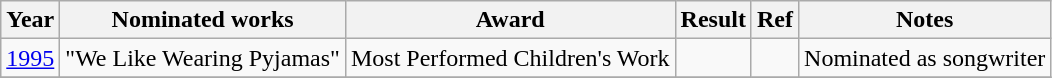<table class="wikitable">
<tr>
<th>Year</th>
<th>Nominated works</th>
<th>Award</th>
<th>Result</th>
<th>Ref</th>
<th>Notes</th>
</tr>
<tr>
<td><a href='#'>1995</a></td>
<td>"We Like Wearing Pyjamas"</td>
<td>Most Performed Children's Work</td>
<td></td>
<td></td>
<td>Nominated as songwriter</td>
</tr>
<tr>
</tr>
</table>
